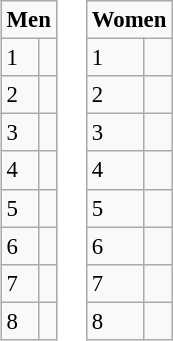<table>
<tr ---- valign="top">
<td><br><table class="wikitable" style="font-size: 95%">
<tr>
<td colspan="3" align="center"><strong>Men</strong></td>
</tr>
<tr>
<td>1</td>
<td align="left"></td>
</tr>
<tr>
<td>2</td>
<td align="left"></td>
</tr>
<tr>
<td>3</td>
<td align="left"></td>
</tr>
<tr>
<td>4</td>
<td align="left"></td>
</tr>
<tr>
<td>5</td>
<td align="left"></td>
</tr>
<tr>
<td>6</td>
<td align="left"></td>
</tr>
<tr>
<td>7</td>
<td align="left"></td>
</tr>
<tr>
<td>8</td>
<td align="left"></td>
</tr>
</table>
</td>
<td><br><table class="wikitable" style="font-size: 95%">
<tr>
<td colspan="3" align="center"><strong>Women</strong></td>
</tr>
<tr>
<td>1</td>
<td align="left"></td>
</tr>
<tr>
<td>2</td>
<td align="left"></td>
</tr>
<tr>
<td>3</td>
<td align="left"></td>
</tr>
<tr>
<td>4</td>
<td align="left"></td>
</tr>
<tr>
<td>5</td>
<td align="left"></td>
</tr>
<tr>
<td>6</td>
<td align="left"></td>
</tr>
<tr>
<td>7</td>
<td align="left"></td>
</tr>
<tr>
<td>8</td>
<td align="left"></td>
</tr>
</table>
</td>
<td></td>
</tr>
</table>
